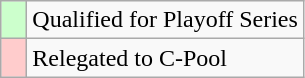<table class="wikitable">
<tr>
<td style="width:10px; background:#cfc;"></td>
<td>Qualified for Playoff Series</td>
</tr>
<tr>
<td style="width:10px; background:#fcc;"></td>
<td>Relegated to C-Pool</td>
</tr>
</table>
